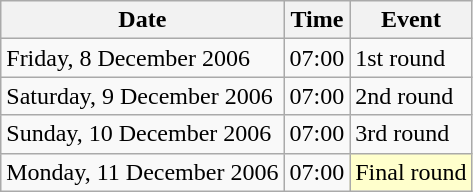<table class = "wikitable">
<tr>
<th>Date</th>
<th>Time</th>
<th>Event</th>
</tr>
<tr>
<td>Friday, 8 December 2006</td>
<td>07:00</td>
<td>1st round</td>
</tr>
<tr>
<td>Saturday, 9 December 2006</td>
<td>07:00</td>
<td>2nd round</td>
</tr>
<tr>
<td>Sunday, 10 December 2006</td>
<td>07:00</td>
<td>3rd round</td>
</tr>
<tr>
<td>Monday, 11 December 2006</td>
<td>07:00</td>
<td style="background:#ffffcc;">Final round</td>
</tr>
</table>
